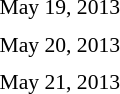<table style="font-size:90%">
<tr>
<td colspan=3>May 19, 2013</td>
</tr>
<tr>
<td width=150 align=right><strong></strong></td>
<td></td>
<td width=150></td>
</tr>
<tr>
<td colspan=3>May 20, 2013</td>
</tr>
<tr>
<td align=right><strong></strong></td>
<td></td>
<td width=150></td>
</tr>
<tr>
<td colspan=3>May 21, 2013</td>
</tr>
<tr>
<td align=right></td>
<td></td>
<td width=150><strong></strong></td>
</tr>
</table>
